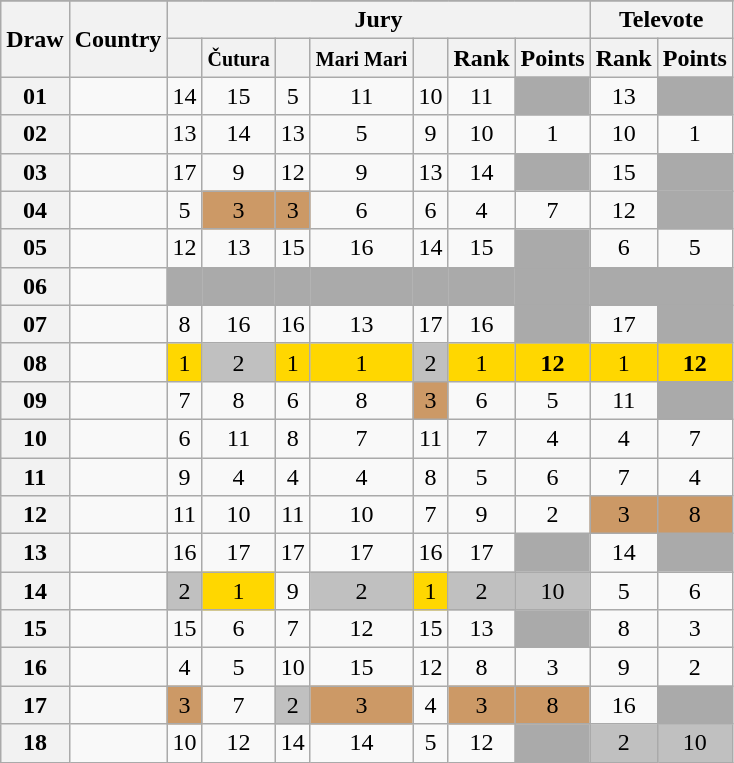<table class="sortable wikitable collapsible plainrowheaders" style="text-align:center;">
<tr>
</tr>
<tr>
<th scope="col" rowspan="2">Draw</th>
<th scope="col" rowspan="2">Country</th>
<th scope="col" colspan="7">Jury</th>
<th scope="col" colspan="2">Televote</th>
</tr>
<tr>
<th scope="col"><small></small></th>
<th scope="col"><small>Čutura</small></th>
<th scope="col"><small></small></th>
<th scope="col"><small>Mari Mari</small></th>
<th scope="col"><small></small></th>
<th scope="col">Rank</th>
<th scope="col">Points</th>
<th scope="col">Rank</th>
<th scope="col">Points</th>
</tr>
<tr>
<th scope="row" style="text-align:center;">01</th>
<td style="text-align:left;"></td>
<td>14</td>
<td>15</td>
<td>5</td>
<td>11</td>
<td>10</td>
<td>11</td>
<td style="background:#AAAAAA;"></td>
<td>13</td>
<td style="background:#AAAAAA;"></td>
</tr>
<tr>
<th scope="row" style="text-align:center;">02</th>
<td style="text-align:left;"></td>
<td>13</td>
<td>14</td>
<td>13</td>
<td>5</td>
<td>9</td>
<td>10</td>
<td>1</td>
<td>10</td>
<td>1</td>
</tr>
<tr>
<th scope="row" style="text-align:center;">03</th>
<td style="text-align:left;"></td>
<td>17</td>
<td>9</td>
<td>12</td>
<td>9</td>
<td>13</td>
<td>14</td>
<td style="background:#AAAAAA;"></td>
<td>15</td>
<td style="background:#AAAAAA;"></td>
</tr>
<tr>
<th scope="row" style="text-align:center;">04</th>
<td style="text-align:left;"></td>
<td>5</td>
<td style="background:#CC9966;">3</td>
<td style="background:#CC9966;">3</td>
<td>6</td>
<td>6</td>
<td>4</td>
<td>7</td>
<td>12</td>
<td style="background:#AAAAAA;"></td>
</tr>
<tr>
<th scope="row" style="text-align:center;">05</th>
<td style="text-align:left;"></td>
<td>12</td>
<td>13</td>
<td>15</td>
<td>16</td>
<td>14</td>
<td>15</td>
<td style="background:#AAAAAA;"></td>
<td>6</td>
<td>5</td>
</tr>
<tr class="sortbottom">
<th scope="row" style="text-align:center;">06</th>
<td style="text-align:left;"></td>
<td style="background:#AAAAAA;"></td>
<td style="background:#AAAAAA;"></td>
<td style="background:#AAAAAA;"></td>
<td style="background:#AAAAAA;"></td>
<td style="background:#AAAAAA;"></td>
<td style="background:#AAAAAA;"></td>
<td style="background:#AAAAAA;"></td>
<td style="background:#AAAAAA;"></td>
<td style="background:#AAAAAA;"></td>
</tr>
<tr>
<th scope="row" style="text-align:center;">07</th>
<td style="text-align:left;"></td>
<td>8</td>
<td>16</td>
<td>16</td>
<td>13</td>
<td>17</td>
<td>16</td>
<td style="background:#AAAAAA;"></td>
<td>17</td>
<td style="background:#AAAAAA;"></td>
</tr>
<tr>
<th scope="row" style="text-align:center;">08</th>
<td style="text-align:left;"></td>
<td style="background:gold;">1</td>
<td style="background:silver;">2</td>
<td style="background:gold;">1</td>
<td style="background:gold;">1</td>
<td style="background:silver;">2</td>
<td style="background:gold;">1</td>
<td style="background:gold;"><strong>12</strong></td>
<td style="background:gold;">1</td>
<td style="background:gold;"><strong>12</strong></td>
</tr>
<tr>
<th scope="row" style="text-align:center;">09</th>
<td style="text-align:left;"></td>
<td>7</td>
<td>8</td>
<td>6</td>
<td>8</td>
<td style="background:#CC9966;">3</td>
<td>6</td>
<td>5</td>
<td>11</td>
<td style="background:#AAAAAA;"></td>
</tr>
<tr>
<th scope="row" style="text-align:center;">10</th>
<td style="text-align:left;"></td>
<td>6</td>
<td>11</td>
<td>8</td>
<td>7</td>
<td>11</td>
<td>7</td>
<td>4</td>
<td>4</td>
<td>7</td>
</tr>
<tr>
<th scope="row" style="text-align:center;">11</th>
<td style="text-align:left;"></td>
<td>9</td>
<td>4</td>
<td>4</td>
<td>4</td>
<td>8</td>
<td>5</td>
<td>6</td>
<td>7</td>
<td>4</td>
</tr>
<tr>
<th scope="row" style="text-align:center;">12</th>
<td style="text-align:left;"></td>
<td>11</td>
<td>10</td>
<td>11</td>
<td>10</td>
<td>7</td>
<td>9</td>
<td>2</td>
<td style="background:#CC9966;">3</td>
<td style="background:#CC9966;">8</td>
</tr>
<tr>
<th scope="row" style="text-align:center;">13</th>
<td style="text-align:left;"></td>
<td>16</td>
<td>17</td>
<td>17</td>
<td>17</td>
<td>16</td>
<td>17</td>
<td style="background:#AAAAAA;"></td>
<td>14</td>
<td style="background:#AAAAAA;"></td>
</tr>
<tr>
<th scope="row" style="text-align:center;">14</th>
<td style="text-align:left;"></td>
<td style="background:silver;">2</td>
<td style="background:gold;">1</td>
<td>9</td>
<td style="background:silver;">2</td>
<td style="background:gold;">1</td>
<td style="background:silver;">2</td>
<td style="background:silver;">10</td>
<td>5</td>
<td>6</td>
</tr>
<tr>
<th scope="row" style="text-align:center;">15</th>
<td style="text-align:left;"></td>
<td>15</td>
<td>6</td>
<td>7</td>
<td>12</td>
<td>15</td>
<td>13</td>
<td style="background:#AAAAAA;"></td>
<td>8</td>
<td>3</td>
</tr>
<tr>
<th scope="row" style="text-align:center;">16</th>
<td style="text-align:left;"></td>
<td>4</td>
<td>5</td>
<td>10</td>
<td>15</td>
<td>12</td>
<td>8</td>
<td>3</td>
<td>9</td>
<td>2</td>
</tr>
<tr>
<th scope="row" style="text-align:center;">17</th>
<td style="text-align:left;"></td>
<td style="background:#CC9966;">3</td>
<td>7</td>
<td style="background:silver;">2</td>
<td style="background:#CC9966;">3</td>
<td>4</td>
<td style="background:#CC9966;">3</td>
<td style="background:#CC9966;">8</td>
<td>16</td>
<td style="background:#AAAAAA;"></td>
</tr>
<tr>
<th scope="row" style="text-align:center;">18</th>
<td style="text-align:left;"></td>
<td>10</td>
<td>12</td>
<td>14</td>
<td>14</td>
<td>5</td>
<td>12</td>
<td style="background:#AAAAAA;"></td>
<td style="background:silver;">2</td>
<td style="background:silver;">10</td>
</tr>
</table>
